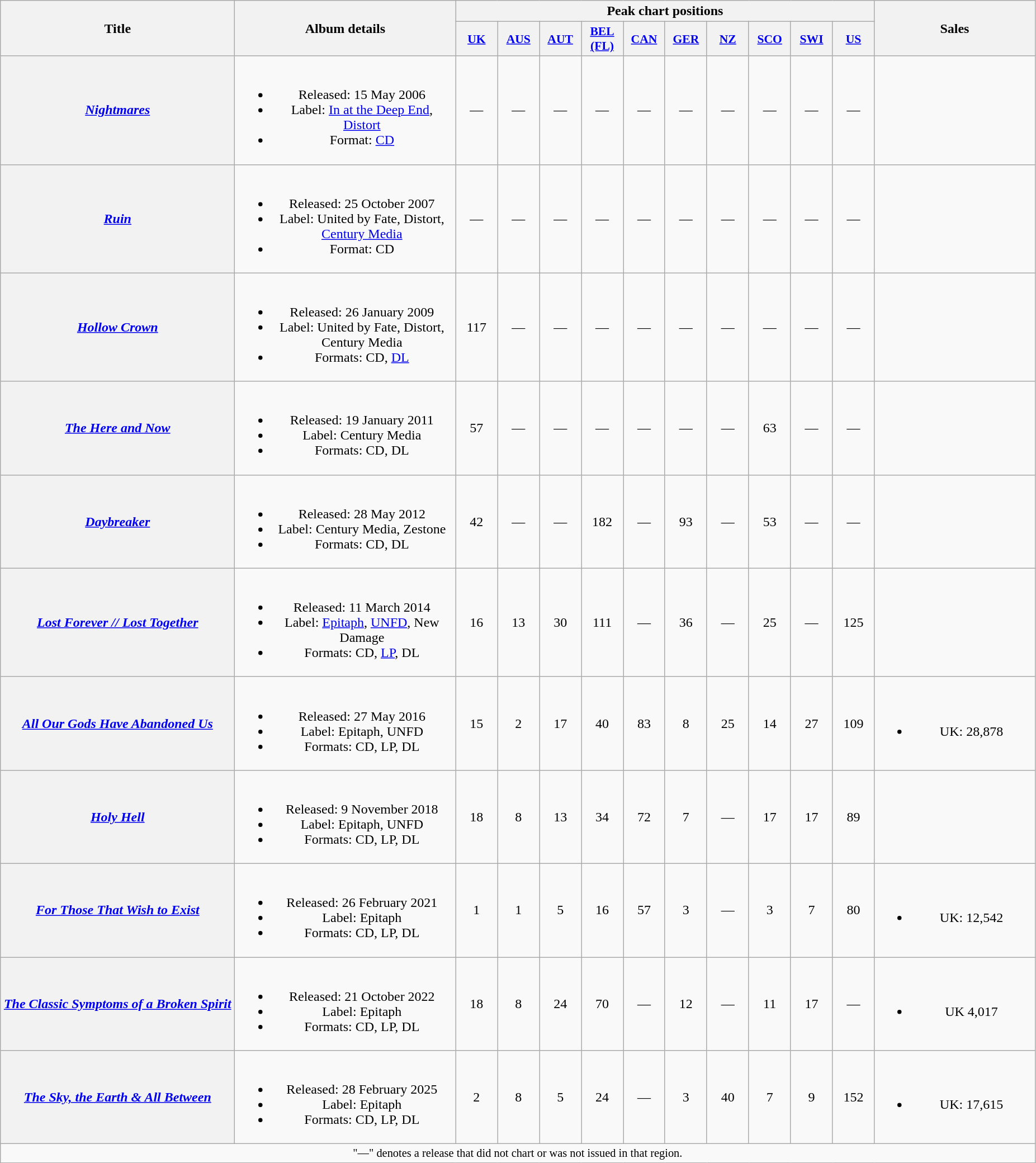<table class="wikitable plainrowheaders" style="text-align:center;">
<tr>
<th scope="col" rowspan="2" style="width:17em;">Title</th>
<th scope="col" rowspan="2" style="width:16em;">Album details</th>
<th scope="col" colspan="10">Peak chart positions</th>
<th scope="col" rowspan="2" style="width:11.5em;">Sales</th>
</tr>
<tr>
<th scope="col" style="width:3em;font-size:90%;"><a href='#'>UK</a><br></th>
<th scope="col" style="width:3em;font-size:90%;"><a href='#'>AUS</a><br></th>
<th scope="col" style="width:3em;font-size:90%;"><a href='#'>AUT</a><br></th>
<th scope="col" style="width:3em;font-size:90%;"><a href='#'>BEL<br>(FL)</a><br></th>
<th scope="col" style="width:3em;font-size:90%;"><a href='#'>CAN</a><br></th>
<th scope="col" style="width:3em;font-size:90%;"><a href='#'>GER</a><br></th>
<th scope="col" style="width:3em;font-size:90%;"><a href='#'>NZ</a><br></th>
<th scope="col" style="width:3em;font-size:90%;"><a href='#'>SCO</a><br></th>
<th scope="col" style="width:3em;font-size:90%;"><a href='#'>SWI</a><br></th>
<th scope="col" style="width:3em;font-size:90%;"><a href='#'>US</a><br></th>
</tr>
<tr>
<th scope="row"><em><a href='#'>Nightmares</a></em></th>
<td><br><ul><li>Released: 15 May 2006</li><li>Label: <a href='#'>In at the Deep End</a>, <a href='#'>Distort</a></li><li>Format: <a href='#'>CD</a></li></ul></td>
<td>—</td>
<td>—</td>
<td>—</td>
<td>—</td>
<td>—</td>
<td>—</td>
<td>—</td>
<td>—</td>
<td>—</td>
<td>—</td>
<td></td>
</tr>
<tr>
<th scope="row"><em><a href='#'>Ruin</a></em></th>
<td><br><ul><li>Released: 25 October 2007</li><li>Label: United by Fate, Distort, <a href='#'>Century Media</a></li><li>Format: CD</li></ul></td>
<td>—</td>
<td>—</td>
<td>—</td>
<td>—</td>
<td>—</td>
<td>—</td>
<td>—</td>
<td>—</td>
<td>—</td>
<td>—</td>
<td></td>
</tr>
<tr>
<th scope="row"><em><a href='#'>Hollow Crown</a></em></th>
<td><br><ul><li>Released: 26 January 2009</li><li>Label: United by Fate, Distort, Century Media</li><li>Formats: CD, <a href='#'>DL</a></li></ul></td>
<td>117</td>
<td>—</td>
<td>—</td>
<td>—</td>
<td>—</td>
<td>—</td>
<td>—</td>
<td>—</td>
<td>—</td>
<td>—</td>
<td></td>
</tr>
<tr>
<th scope="row"><em><a href='#'>The Here and Now</a></em></th>
<td><br><ul><li>Released: 19 January 2011</li><li>Label: Century Media</li><li>Formats: CD, DL</li></ul></td>
<td>57</td>
<td>—</td>
<td>—</td>
<td>—</td>
<td>—</td>
<td>—</td>
<td>—</td>
<td>63</td>
<td>—</td>
<td>—</td>
<td></td>
</tr>
<tr>
<th scope="row"><em><a href='#'>Daybreaker</a></em></th>
<td><br><ul><li>Released: 28 May 2012</li><li>Label: Century Media, Zestone</li><li>Formats: CD, DL</li></ul></td>
<td>42</td>
<td>—</td>
<td>—</td>
<td>182</td>
<td>—</td>
<td>93</td>
<td>—</td>
<td>53</td>
<td>—</td>
<td>—</td>
<td></td>
</tr>
<tr>
<th scope="row"><em><a href='#'>Lost Forever // Lost Together</a></em></th>
<td><br><ul><li>Released: 11 March 2014</li><li>Label: <a href='#'>Epitaph</a>, <a href='#'>UNFD</a>, New Damage</li><li>Formats: CD, <a href='#'>LP</a>, DL</li></ul></td>
<td>16</td>
<td>13</td>
<td>30</td>
<td>111</td>
<td>—</td>
<td>36</td>
<td>—</td>
<td>25</td>
<td>—</td>
<td>125</td>
<td></td>
</tr>
<tr>
<th scope="row"><em><a href='#'>All Our Gods Have Abandoned Us</a></em></th>
<td><br><ul><li>Released: 27 May 2016</li><li>Label: Epitaph, UNFD</li><li>Formats: CD, LP, DL</li></ul></td>
<td>15</td>
<td>2</td>
<td>17</td>
<td>40</td>
<td>83</td>
<td>8</td>
<td>25</td>
<td>14</td>
<td>27</td>
<td>109</td>
<td><br><ul><li>UK: 28,878</li></ul></td>
</tr>
<tr>
<th scope="row"><em><a href='#'>Holy Hell</a></em></th>
<td><br><ul><li>Released: 9 November 2018</li><li>Label: Epitaph, UNFD</li><li>Formats: CD, LP, DL</li></ul></td>
<td>18</td>
<td>8</td>
<td>13</td>
<td>34</td>
<td>72</td>
<td>7</td>
<td>—</td>
<td>17</td>
<td>17</td>
<td>89</td>
<td></td>
</tr>
<tr>
<th scope="row"><em><a href='#'>For Those That Wish to Exist</a></em></th>
<td><br><ul><li>Released: 26 February 2021</li><li>Label: Epitaph</li><li>Formats: CD, LP, DL</li></ul></td>
<td>1</td>
<td>1</td>
<td>5</td>
<td>16</td>
<td>57</td>
<td>3</td>
<td>—</td>
<td>3</td>
<td>7</td>
<td>80</td>
<td><br><ul><li>UK: 12,542</li></ul></td>
</tr>
<tr>
<th scope="row"><em><a href='#'>The Classic Symptoms of a Broken Spirit</a></em></th>
<td><br><ul><li>Released: 21 October 2022</li><li>Label: Epitaph</li><li>Formats: CD, LP, DL</li></ul></td>
<td>18</td>
<td>8</td>
<td>24</td>
<td>70</td>
<td>—</td>
<td>12</td>
<td>—</td>
<td>11</td>
<td>17</td>
<td>—</td>
<td><br><ul><li>UK 4,017</li></ul></td>
</tr>
<tr>
<th scope="row"><em><a href='#'>The Sky, the Earth & All Between</a></em></th>
<td><br><ul><li>Released: 28 February 2025</li><li>Label: Epitaph</li><li>Formats: CD, LP, DL</li></ul></td>
<td>2</td>
<td>8</td>
<td>5</td>
<td>24</td>
<td>—</td>
<td>3</td>
<td>40</td>
<td>7</td>
<td>9</td>
<td>152</td>
<td><br><ul><li>UK: 17,615</li></ul></td>
</tr>
<tr>
<td align="center" colspan="13" style="font-size: 85%">"—" denotes a release that did not chart or was not issued in that region.</td>
</tr>
</table>
